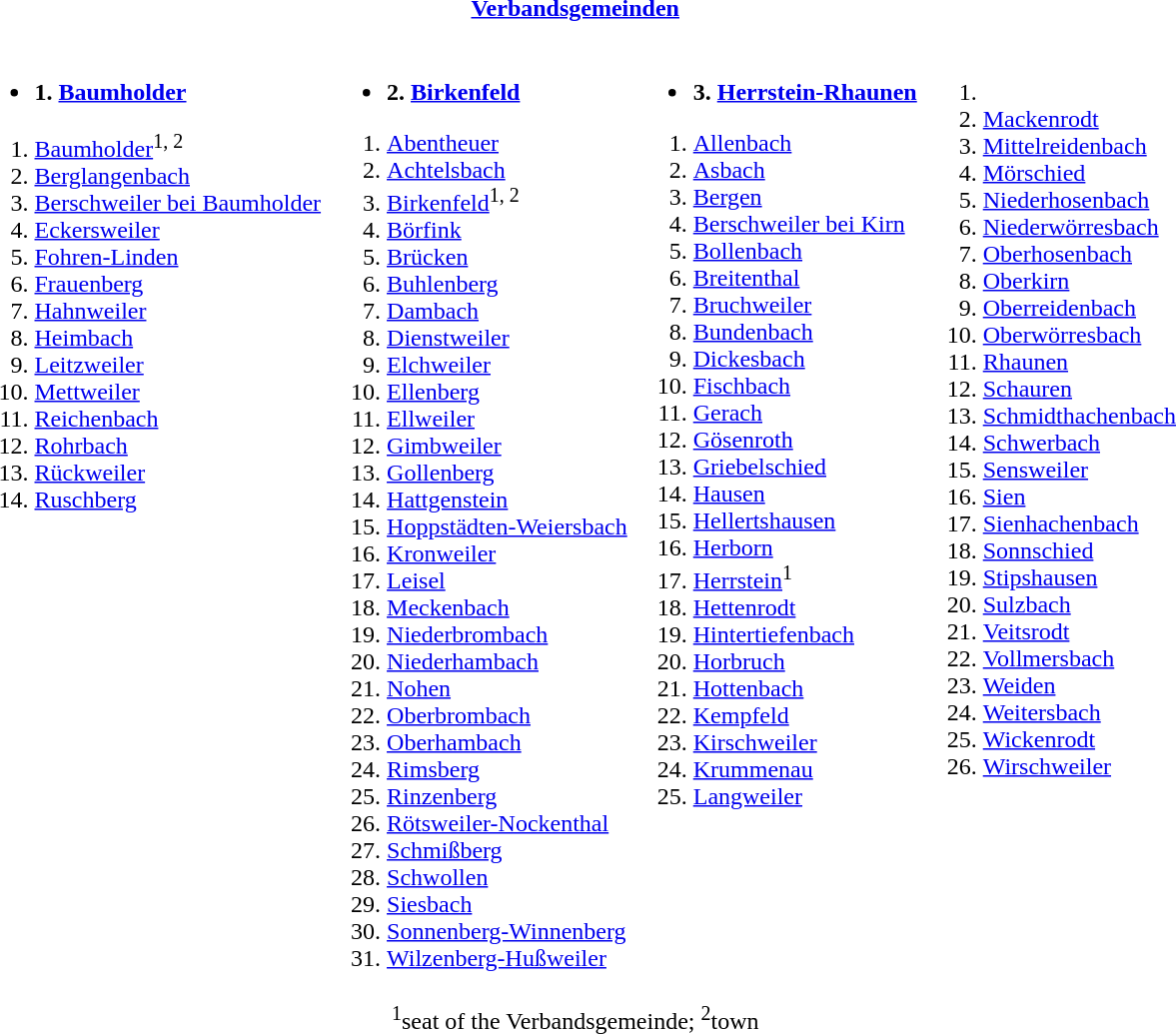<table>
<tr>
<th colspan=4><a href='#'>Verbandsgemeinden</a></th>
</tr>
<tr valign=top>
<td><br><ul><li><strong>1. <a href='#'>Baumholder</a></strong></li></ul><ol><li><a href='#'>Baumholder</a><sup>1, 2</sup></li><li><a href='#'>Berglangenbach</a></li><li><a href='#'>Berschweiler bei Baumholder</a></li><li><a href='#'>Eckersweiler</a></li><li><a href='#'>Fohren-Linden</a></li><li><a href='#'>Frauenberg</a></li><li><a href='#'>Hahnweiler</a></li><li><a href='#'>Heimbach</a></li><li><a href='#'>Leitzweiler</a></li><li><a href='#'>Mettweiler</a></li><li><a href='#'>Reichenbach</a></li><li><a href='#'>Rohrbach</a></li><li><a href='#'>Rückweiler</a></li><li><a href='#'>Ruschberg</a></li></ol></td>
<td><br><ul><li><strong>2. <a href='#'>Birkenfeld</a></strong></li></ul><ol><li><a href='#'>Abentheuer</a></li><li><a href='#'>Achtelsbach</a></li><li><a href='#'>Birkenfeld</a><sup>1, 2</sup></li><li><a href='#'>Börfink</a></li><li><a href='#'>Brücken</a></li><li><a href='#'>Buhlenberg</a></li><li><a href='#'>Dambach</a></li><li><a href='#'>Dienstweiler</a></li><li><a href='#'>Elchweiler</a></li><li><a href='#'>Ellenberg</a></li><li><a href='#'>Ellweiler</a></li><li><a href='#'>Gimbweiler</a></li><li><a href='#'>Gollenberg</a></li><li><a href='#'>Hattgenstein</a></li><li><a href='#'>Hoppstädten-Weiersbach</a></li><li><a href='#'>Kronweiler</a></li><li><a href='#'>Leisel</a></li><li><a href='#'>Meckenbach</a></li><li><a href='#'>Niederbrombach</a></li><li><a href='#'>Niederhambach</a></li><li><a href='#'>Nohen</a></li><li><a href='#'>Oberbrombach</a></li><li><a href='#'>Oberhambach</a></li><li><a href='#'>Rimsberg</a></li><li><a href='#'>Rinzenberg</a></li><li><a href='#'>Rötsweiler-Nockenthal</a></li><li><a href='#'>Schmißberg</a></li><li><a href='#'>Schwollen</a></li><li><a href='#'>Siesbach</a></li><li><a href='#'>Sonnenberg-Winnenberg</a></li><li><a href='#'>Wilzenberg-Hußweiler</a></li></ol></td>
<td><br><ul><li><strong>3. <a href='#'>Herrstein-Rhaunen</a></strong></li></ul><ol><li><a href='#'>Allenbach</a></li><li><a href='#'>Asbach</a></li><li><a href='#'>Bergen</a></li><li><a href='#'>Berschweiler bei Kirn</a></li><li><a href='#'>Bollenbach</a></li><li><a href='#'>Breitenthal</a></li><li><a href='#'>Bruchweiler</a></li><li><a href='#'>Bundenbach</a></li><li><a href='#'>Dickesbach</a></li><li><a href='#'>Fischbach</a></li><li><a href='#'>Gerach</a></li><li><a href='#'>Gösenroth</a></li><li><a href='#'>Griebelschied</a></li><li><a href='#'>Hausen</a></li><li><a href='#'>Hellertshausen</a></li><li><a href='#'>Herborn</a></li><li><a href='#'>Herrstein</a><sup>1</sup></li><li><a href='#'>Hettenrodt</a></li><li><a href='#'>Hintertiefenbach</a></li><li><a href='#'>Horbruch</a></li><li><a href='#'>Hottenbach</a></li><li><a href='#'>Kempfeld</a></li><li><a href='#'>Kirschweiler</a></li><li><a href='#'>Krummenau</a></li><li><a href='#'>Langweiler</a></li></ol></td>
<td><br><ol><li><li><a href='#'>Mackenrodt</a></li><li><a href='#'>Mittelreidenbach</a></li><li><a href='#'>Mörschied</a></li><li><a href='#'>Niederhosenbach</a></li><li><a href='#'>Niederwörresbach</a></li><li><a href='#'>Oberhosenbach</a></li><li><a href='#'>Oberkirn</a></li><li><a href='#'>Oberreidenbach</a></li><li><a href='#'>Oberwörresbach</a></li><li><a href='#'>Rhaunen</a></li><li><a href='#'>Schauren</a></li><li><a href='#'>Schmidthachenbach</a></li><li><a href='#'>Schwerbach</a></li><li><a href='#'>Sensweiler</a></li><li><a href='#'>Sien</a></li><li><a href='#'>Sienhachenbach</a></li><li><a href='#'>Sonnschied</a></li><li><a href='#'>Stipshausen</a></li><li><a href='#'>Sulzbach</a></li><li><a href='#'>Veitsrodt</a></li><li><a href='#'>Vollmersbach</a></li><li><a href='#'>Weiden</a></li><li><a href='#'>Weitersbach</a></li><li><a href='#'>Wickenrodt</a></li><li><a href='#'>Wirschweiler</a></li></ol></td>
</tr>
<tr>
<td colspan=4 align=center><sup>1</sup>seat of the Verbandsgemeinde; <sup>2</sup>town</td>
</tr>
</table>
